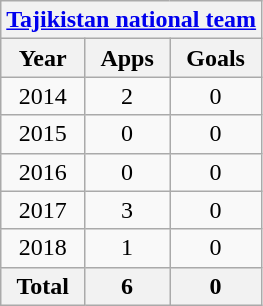<table class="wikitable" style="text-align:center">
<tr>
<th colspan=3><a href='#'>Tajikistan national team</a></th>
</tr>
<tr>
<th>Year</th>
<th>Apps</th>
<th>Goals</th>
</tr>
<tr>
<td>2014</td>
<td>2</td>
<td>0</td>
</tr>
<tr>
<td>2015</td>
<td>0</td>
<td>0</td>
</tr>
<tr>
<td>2016</td>
<td>0</td>
<td>0</td>
</tr>
<tr>
<td>2017</td>
<td>3</td>
<td>0</td>
</tr>
<tr>
<td>2018</td>
<td>1</td>
<td>0</td>
</tr>
<tr>
<th>Total</th>
<th>6</th>
<th>0</th>
</tr>
</table>
